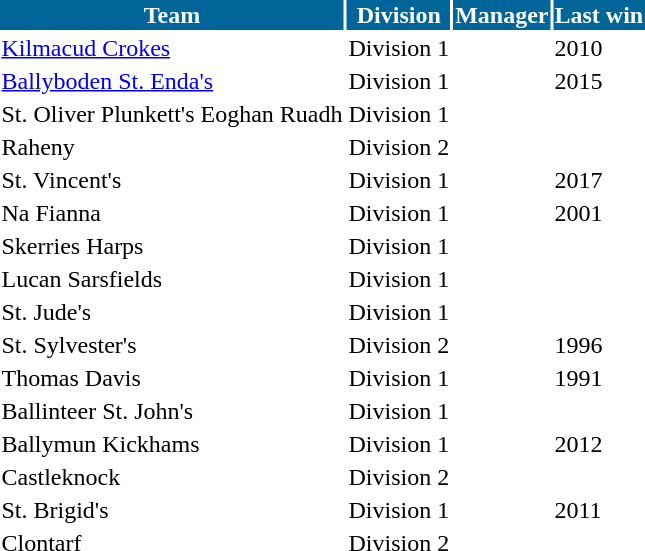<table cellpadding="1" 1px #aaa 90%;">
<tr style="background:#069; color:white;">
<th rowspan="1">Team</th>
<th rowspan="1">Division</th>
<th rowspan="1">Manager</th>
<th rowspan="1">Last win</th>
</tr>
<tr>
<td><a href='#'>Kilmacud Crokes</a></td>
<td>Division 1</td>
<td></td>
<td>2010</td>
</tr>
<tr>
<td><a href='#'>Ballyboden St. Enda's</a></td>
<td>Division 1</td>
<td></td>
<td>2015</td>
</tr>
<tr>
<td>St. Oliver Plunkett's Eoghan Ruadh</td>
<td>Division 1</td>
<td></td>
<td></td>
</tr>
<tr>
<td>Raheny</td>
<td>Division 2</td>
<td></td>
<td></td>
</tr>
<tr>
<td>St. Vincent's</td>
<td>Division 1</td>
<td></td>
<td>2017</td>
</tr>
<tr>
<td>Na Fianna</td>
<td>Division 1</td>
<td></td>
<td>2001</td>
</tr>
<tr>
<td>Skerries Harps</td>
<td>Division 1</td>
<td></td>
<td></td>
</tr>
<tr>
<td>Lucan Sarsfields</td>
<td>Division 1</td>
<td></td>
<td></td>
</tr>
<tr>
<td>St. Jude's</td>
<td>Division 1</td>
<td></td>
<td></td>
</tr>
<tr>
<td>St. Sylvester's</td>
<td>Division 2</td>
<td></td>
<td>1996</td>
</tr>
<tr>
<td>Thomas Davis</td>
<td>Division 1</td>
<td></td>
<td>1991</td>
</tr>
<tr>
<td>Ballinteer St. John's</td>
<td>Division 1</td>
<td></td>
<td></td>
</tr>
<tr>
<td>Ballymun Kickhams</td>
<td>Division 1</td>
<td></td>
<td>2012</td>
</tr>
<tr>
<td>Castleknock</td>
<td>Division 2</td>
<td></td>
<td></td>
</tr>
<tr>
<td>St. Brigid's</td>
<td>Division 1</td>
<td></td>
<td>2011</td>
</tr>
<tr>
<td>Clontarf</td>
<td>Division 2</td>
<td></td>
<td></td>
</tr>
</table>
